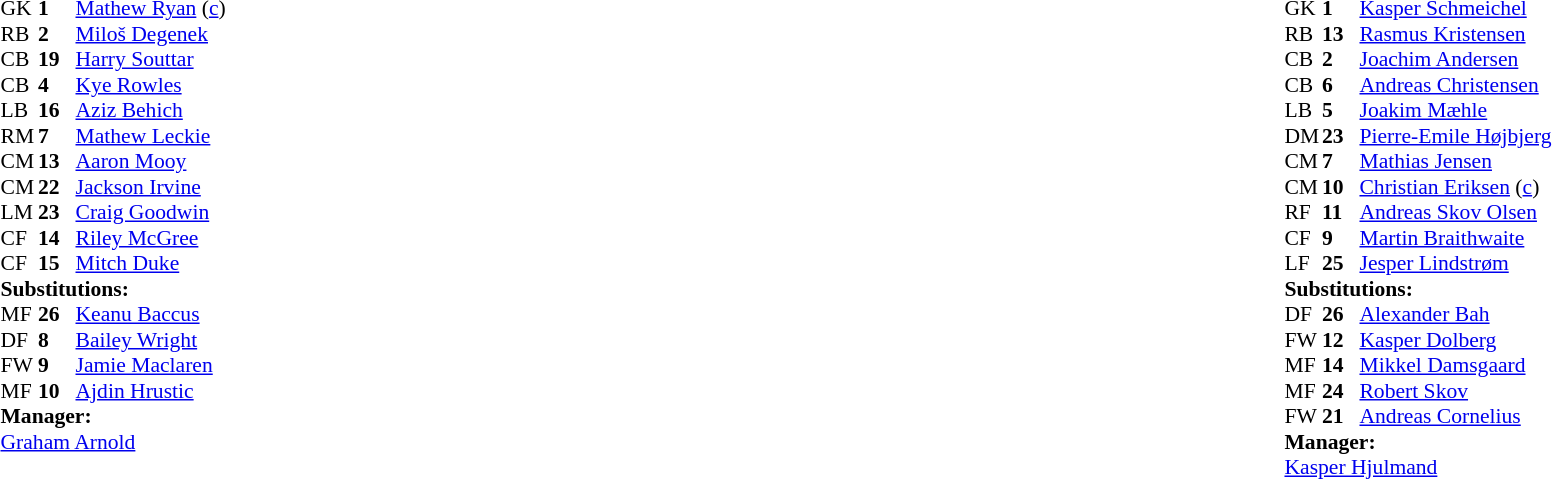<table width="100%">
<tr>
<td valign="top" width="40%"><br><table style="font-size:90%" cellspacing="0" cellpadding="0">
<tr>
<th width=25></th>
<th width=25></th>
</tr>
<tr>
<td>GK</td>
<td><strong>1</strong></td>
<td><a href='#'>Mathew Ryan</a> (<a href='#'>c</a>)</td>
</tr>
<tr>
<td>RB</td>
<td><strong>2</strong></td>
<td><a href='#'>Miloš Degenek</a></td>
<td></td>
</tr>
<tr>
<td>CB</td>
<td><strong>19</strong></td>
<td><a href='#'>Harry Souttar</a></td>
</tr>
<tr>
<td>CB</td>
<td><strong>4</strong></td>
<td><a href='#'>Kye Rowles</a></td>
</tr>
<tr>
<td>LB</td>
<td><strong>16</strong></td>
<td><a href='#'>Aziz Behich</a></td>
<td></td>
</tr>
<tr>
<td>RM</td>
<td><strong>7</strong></td>
<td><a href='#'>Mathew Leckie</a></td>
<td></td>
<td></td>
</tr>
<tr>
<td>CM</td>
<td><strong>13</strong></td>
<td><a href='#'>Aaron Mooy</a></td>
</tr>
<tr>
<td>CM</td>
<td><strong>22</strong></td>
<td><a href='#'>Jackson Irvine</a></td>
</tr>
<tr>
<td>LM</td>
<td><strong>23</strong></td>
<td><a href='#'>Craig Goodwin</a></td>
<td></td>
<td></td>
</tr>
<tr>
<td>CF</td>
<td><strong>14</strong></td>
<td><a href='#'>Riley McGree</a></td>
<td></td>
<td></td>
</tr>
<tr>
<td>CF</td>
<td><strong>15</strong></td>
<td><a href='#'>Mitch Duke</a></td>
<td></td>
<td></td>
</tr>
<tr>
<td colspan=3><strong>Substitutions:</strong></td>
</tr>
<tr>
<td>MF</td>
<td><strong>26</strong></td>
<td><a href='#'>Keanu Baccus</a></td>
<td></td>
<td></td>
</tr>
<tr>
<td>DF</td>
<td><strong>8</strong></td>
<td><a href='#'>Bailey Wright</a></td>
<td></td>
<td></td>
</tr>
<tr>
<td>FW</td>
<td><strong>9</strong></td>
<td><a href='#'>Jamie Maclaren</a></td>
<td></td>
<td></td>
</tr>
<tr>
<td>MF</td>
<td><strong>10</strong></td>
<td><a href='#'>Ajdin Hrustic</a></td>
<td></td>
<td></td>
</tr>
<tr>
<td colspan=3><strong>Manager:</strong></td>
</tr>
<tr>
<td colspan=3><a href='#'>Graham Arnold</a></td>
</tr>
</table>
</td>
<td valign="top"></td>
<td valign="top" width="50%"><br><table style="font-size:90%; margin:auto" cellspacing="0" cellpadding="0">
<tr>
<th width=25></th>
<th width=25></th>
</tr>
<tr>
<td>GK</td>
<td><strong>1</strong></td>
<td><a href='#'>Kasper Schmeichel</a></td>
</tr>
<tr>
<td>RB</td>
<td><strong>13</strong></td>
<td><a href='#'>Rasmus Kristensen</a></td>
<td></td>
<td></td>
</tr>
<tr>
<td>CB</td>
<td><strong>2</strong></td>
<td><a href='#'>Joachim Andersen</a></td>
</tr>
<tr>
<td>CB</td>
<td><strong>6</strong></td>
<td><a href='#'>Andreas Christensen</a></td>
</tr>
<tr>
<td>LB</td>
<td><strong>5</strong></td>
<td><a href='#'>Joakim Mæhle</a></td>
<td></td>
<td></td>
</tr>
<tr>
<td>DM</td>
<td><strong>23</strong></td>
<td><a href='#'>Pierre-Emile Højbjerg</a></td>
</tr>
<tr>
<td>CM</td>
<td><strong>7</strong></td>
<td><a href='#'>Mathias Jensen</a></td>
<td></td>
<td></td>
</tr>
<tr>
<td>CM</td>
<td><strong>10</strong></td>
<td><a href='#'>Christian Eriksen</a> (<a href='#'>c</a>)</td>
</tr>
<tr>
<td>RF</td>
<td><strong>11</strong></td>
<td><a href='#'>Andreas Skov Olsen</a></td>
<td></td>
<td></td>
</tr>
<tr>
<td>CF</td>
<td><strong>9</strong></td>
<td><a href='#'>Martin Braithwaite</a></td>
<td></td>
<td></td>
</tr>
<tr>
<td>LF</td>
<td><strong>25</strong></td>
<td><a href='#'>Jesper Lindstrøm</a></td>
</tr>
<tr>
<td colspan=3><strong>Substitutions:</strong></td>
</tr>
<tr>
<td>DF</td>
<td><strong>26</strong></td>
<td><a href='#'>Alexander Bah</a></td>
<td></td>
<td></td>
</tr>
<tr>
<td>FW</td>
<td><strong>12</strong></td>
<td><a href='#'>Kasper Dolberg</a></td>
<td></td>
<td></td>
</tr>
<tr>
<td>MF</td>
<td><strong>14</strong></td>
<td><a href='#'>Mikkel Damsgaard</a></td>
<td></td>
<td></td>
</tr>
<tr>
<td>MF</td>
<td><strong>24</strong></td>
<td><a href='#'>Robert Skov</a></td>
<td></td>
<td></td>
</tr>
<tr>
<td>FW</td>
<td><strong>21</strong></td>
<td><a href='#'>Andreas Cornelius</a></td>
<td></td>
<td></td>
</tr>
<tr>
<td colspan=3><strong>Manager:</strong></td>
</tr>
<tr>
<td colspan=3><a href='#'>Kasper Hjulmand</a></td>
</tr>
</table>
</td>
</tr>
</table>
